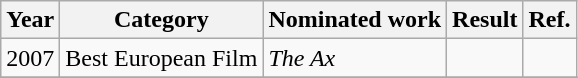<table class="wikitable sortable">
<tr>
<th>Year</th>
<th>Category</th>
<th>Nominated work</th>
<th>Result</th>
<th>Ref.</th>
</tr>
<tr>
<td>2007</td>
<td>Best European Film</td>
<td><em>The Ax</em></td>
<td></td>
<td></td>
</tr>
<tr>
</tr>
</table>
